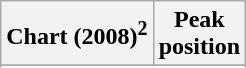<table class="wikitable plainrowheaders" style="text-align:center">
<tr>
<th>Chart (2008)<sup>2</sup></th>
<th>Peak<br>position</th>
</tr>
<tr>
</tr>
<tr>
</tr>
</table>
